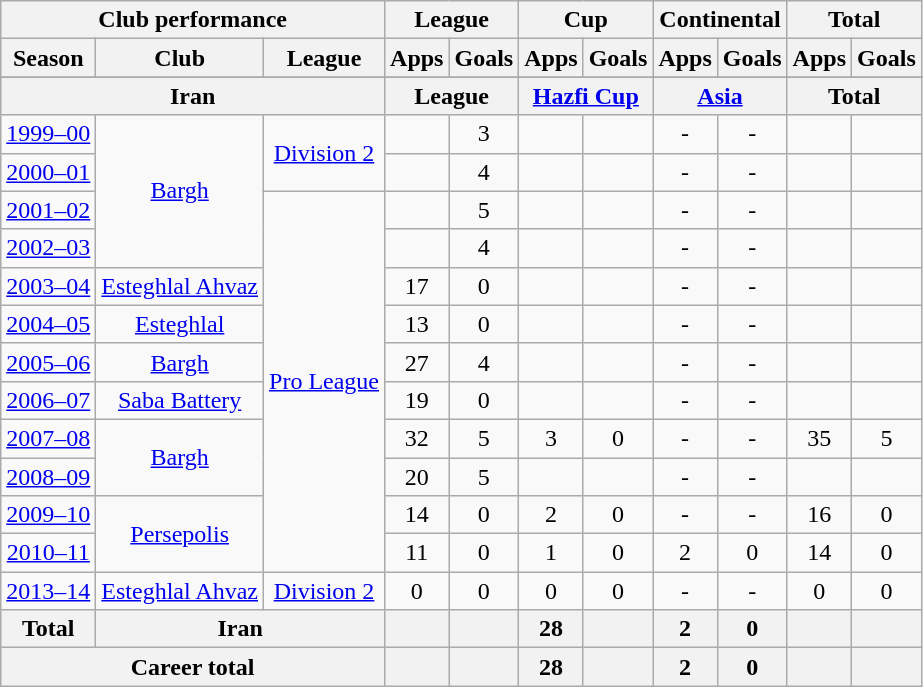<table class="wikitable" style="text-align:center">
<tr>
<th colspan=3>Club performance</th>
<th colspan=2>League</th>
<th colspan=2>Cup</th>
<th colspan=2>Continental</th>
<th colspan=2>Total</th>
</tr>
<tr>
<th>Season</th>
<th>Club</th>
<th>League</th>
<th>Apps</th>
<th>Goals</th>
<th>Apps</th>
<th>Goals</th>
<th>Apps</th>
<th>Goals</th>
<th>Apps</th>
<th>Goals</th>
</tr>
<tr>
</tr>
<tr>
<th colspan=3>Iran</th>
<th colspan=2>League</th>
<th colspan=2><a href='#'>Hazfi Cup</a></th>
<th colspan=2><a href='#'>Asia</a></th>
<th colspan=2>Total</th>
</tr>
<tr>
<td><a href='#'>1999–00</a></td>
<td rowspan="4"><a href='#'>Bargh</a></td>
<td rowspan="2"><a href='#'>Division 2</a></td>
<td></td>
<td>3</td>
<td></td>
<td></td>
<td>-</td>
<td>-</td>
<td></td>
<td></td>
</tr>
<tr>
<td><a href='#'>2000–01</a></td>
<td></td>
<td>4</td>
<td></td>
<td></td>
<td>-</td>
<td>-</td>
<td></td>
<td></td>
</tr>
<tr>
<td><a href='#'>2001–02</a></td>
<td rowspan="10"><a href='#'>Pro League</a></td>
<td></td>
<td>5</td>
<td></td>
<td></td>
<td>-</td>
<td>-</td>
<td></td>
<td></td>
</tr>
<tr>
<td><a href='#'>2002–03</a></td>
<td></td>
<td>4</td>
<td></td>
<td></td>
<td>-</td>
<td>-</td>
<td></td>
<td></td>
</tr>
<tr>
<td><a href='#'>2003–04</a></td>
<td rowspan="1"><a href='#'>Esteghlal Ahvaz</a></td>
<td>17</td>
<td>0</td>
<td></td>
<td></td>
<td>-</td>
<td>-</td>
<td></td>
<td></td>
</tr>
<tr>
<td><a href='#'>2004–05</a></td>
<td rowspan="1"><a href='#'>Esteghlal</a></td>
<td>13</td>
<td>0</td>
<td></td>
<td></td>
<td>-</td>
<td>-</td>
<td></td>
<td></td>
</tr>
<tr>
<td><a href='#'>2005–06</a></td>
<td rowspan="1"><a href='#'>Bargh</a></td>
<td>27</td>
<td>4</td>
<td></td>
<td></td>
<td>-</td>
<td>-</td>
<td></td>
<td></td>
</tr>
<tr>
<td><a href='#'>2006–07</a></td>
<td rowspan="1"><a href='#'>Saba Battery</a></td>
<td>19</td>
<td>0</td>
<td></td>
<td></td>
<td>-</td>
<td>-</td>
<td></td>
<td></td>
</tr>
<tr>
<td><a href='#'>2007–08</a></td>
<td rowspan="2"><a href='#'>Bargh</a></td>
<td>32</td>
<td>5</td>
<td>3</td>
<td>0</td>
<td>-</td>
<td>-</td>
<td>35</td>
<td>5</td>
</tr>
<tr>
<td><a href='#'>2008–09</a></td>
<td>20</td>
<td>5</td>
<td></td>
<td></td>
<td>-</td>
<td>-</td>
<td></td>
<td></td>
</tr>
<tr>
<td><a href='#'>2009–10</a></td>
<td rowspan="2"><a href='#'>Persepolis</a></td>
<td>14</td>
<td>0</td>
<td>2</td>
<td>0</td>
<td>-</td>
<td>-</td>
<td>16</td>
<td>0</td>
</tr>
<tr>
<td><a href='#'>2010–11</a></td>
<td>11</td>
<td>0</td>
<td>1</td>
<td>0</td>
<td>2</td>
<td>0</td>
<td>14</td>
<td>0</td>
</tr>
<tr>
<td><a href='#'>2013–14</a></td>
<td rowspan="1"><a href='#'>Esteghlal Ahvaz</a></td>
<td rowspan="1"><a href='#'>Division 2</a></td>
<td>0</td>
<td>0</td>
<td>0</td>
<td>0</td>
<td>-</td>
<td>-</td>
<td>0</td>
<td>0</td>
</tr>
<tr>
<th rowspan=1>Total</th>
<th colspan=2>Iran</th>
<th></th>
<th></th>
<th>28</th>
<th></th>
<th>2</th>
<th>0</th>
<th></th>
<th></th>
</tr>
<tr>
<th colspan=3>Career total</th>
<th></th>
<th></th>
<th>28</th>
<th></th>
<th>2</th>
<th>0</th>
<th></th>
<th></th>
</tr>
</table>
